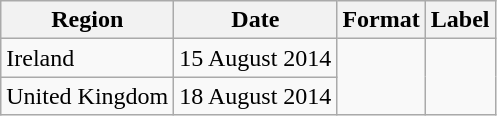<table class=wikitable>
<tr>
<th>Region</th>
<th>Date</th>
<th>Format</th>
<th>Label</th>
</tr>
<tr>
<td>Ireland</td>
<td>15 August 2014</td>
<td rowspan="2"></td>
<td rowspan="2"></td>
</tr>
<tr>
<td>United Kingdom</td>
<td>18 August 2014</td>
</tr>
</table>
